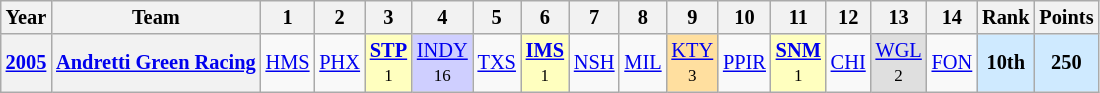<table class="wikitable" style="text-align:center; font-size:85%">
<tr>
<th>Year</th>
<th>Team</th>
<th>1</th>
<th>2</th>
<th>3</th>
<th>4</th>
<th>5</th>
<th>6</th>
<th>7</th>
<th>8</th>
<th>9</th>
<th>10</th>
<th>11</th>
<th>12</th>
<th>13</th>
<th>14</th>
<th>Rank</th>
<th>Points</th>
</tr>
<tr>
<th><a href='#'>2005</a></th>
<th><a href='#'>Andretti Green Racing</a></th>
<td><a href='#'>HMS</a></td>
<td><a href='#'>PHX</a></td>
<td style="background:#FFFFBF;"><strong><a href='#'>STP</a></strong><br><small>1</small></td>
<td style="background:#CFCFFF;"><a href='#'>INDY</a><br><small>16</small></td>
<td><a href='#'>TXS</a></td>
<td style="background:#FFFFBF;"><strong><a href='#'>IMS</a></strong><br><small>1</small></td>
<td><a href='#'>NSH</a></td>
<td><a href='#'>MIL</a></td>
<td style="background:#FFDF9F;"><a href='#'>KTY</a><br><small>3</small></td>
<td><a href='#'>PPIR</a></td>
<td style="background:#FFFFBF;"><strong><a href='#'>SNM</a></strong><br><small>1</small></td>
<td><a href='#'>CHI</a></td>
<td style="background:#DFDFDF;"><a href='#'>WGL</a><br><small>2</small></td>
<td><a href='#'>FON</a></td>
<th style="background:#CFEAFF;">10th</th>
<th style="background:#CFEAFF;">250</th>
</tr>
</table>
